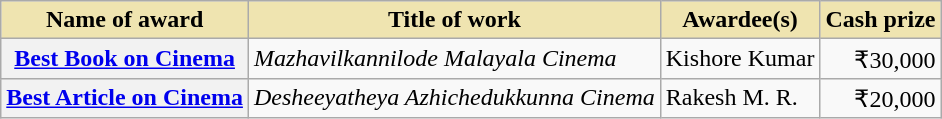<table class="wikitable plainrowheaders">
<tr>
<th style="background-color:#EFE4B0;">Name of award</th>
<th style="background-color:#EFE4B0;">Title of work</th>
<th style="background-color:#EFE4B0;">Awardee(s)</th>
<th style="background-color:#EFE4B0;">Cash prize</th>
</tr>
<tr>
<th scope="row"><a href='#'>Best Book on Cinema</a></th>
<td><em>Mazhavilkannilode Malayala Cinema</em></td>
<td>Kishore Kumar</td>
<td align="right">₹30,000</td>
</tr>
<tr>
<th scope="row"><a href='#'>Best Article on Cinema</a></th>
<td><em>Desheeyatheya Azhichedukkunna Cinema</em></td>
<td>Rakesh M. R.</td>
<td align="right">₹20,000</td>
</tr>
</table>
